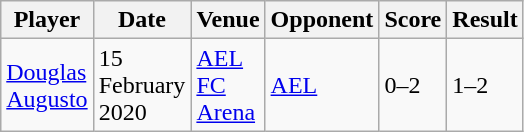<table class="wikitable" style="text-align:left">
<tr>
<th width=10>Player</th>
<th width=10>Date</th>
<th width=20>Venue</th>
<th width=10>Opponent</th>
<th width=10>Score</th>
<th width=10>Result</th>
</tr>
<tr>
<td><a href='#'>Douglas Augusto</a></td>
<td>15 February 2020</td>
<td><a href='#'>AEL FC Arena</a></td>
<td><a href='#'>AEL</a></td>
<td>0–2</td>
<td>1–2</td>
</tr>
</table>
